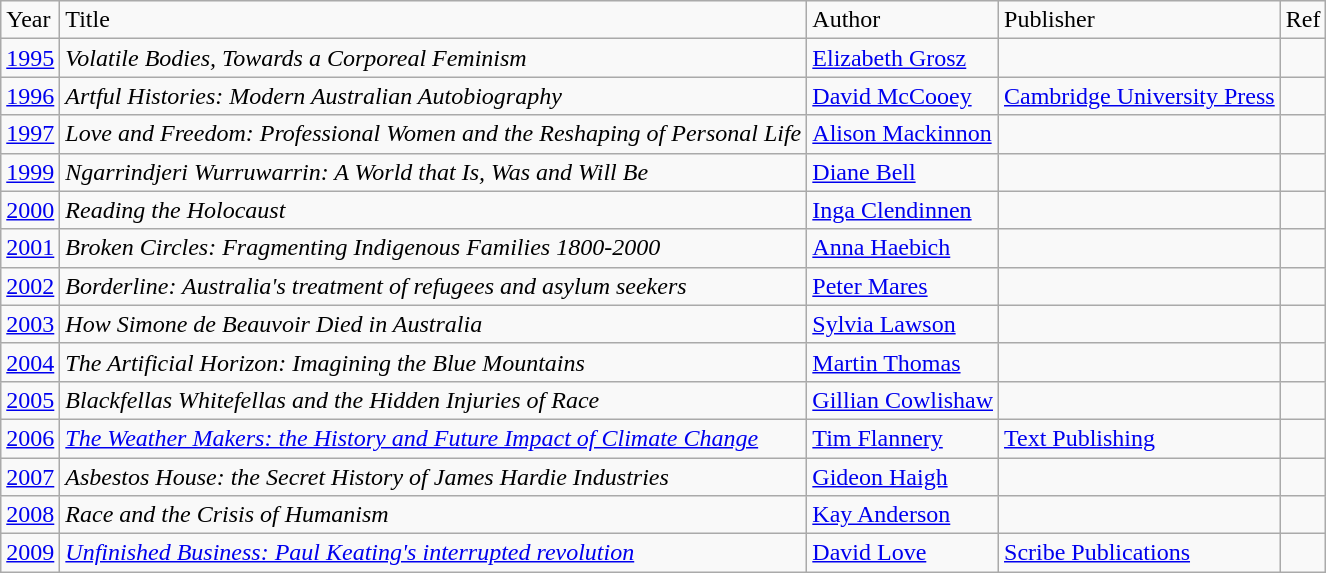<table class="wikitable">
<tr>
<td>Year</td>
<td>Title</td>
<td>Author</td>
<td>Publisher</td>
<td>Ref</td>
</tr>
<tr>
<td><a href='#'>1995</a></td>
<td><em>Volatile Bodies, Towards a Corporeal Feminism</em></td>
<td><a href='#'>Elizabeth Grosz</a></td>
<td></td>
<td></td>
</tr>
<tr>
<td><a href='#'>1996</a></td>
<td><em>Artful Histories: Modern Australian Autobiography</em></td>
<td><a href='#'>David McCooey</a></td>
<td><a href='#'>Cambridge University Press</a></td>
<td></td>
</tr>
<tr>
<td><a href='#'>1997</a></td>
<td><em>Love and Freedom: Professional Women and the Reshaping of Personal Life</em></td>
<td><a href='#'>Alison Mackinnon</a></td>
<td></td>
<td></td>
</tr>
<tr>
<td><a href='#'>1999</a></td>
<td><em>Ngarrindjeri Wurruwarrin: A World that Is, Was and Will Be</em></td>
<td><a href='#'>Diane Bell</a></td>
<td></td>
<td></td>
</tr>
<tr>
<td><a href='#'>2000</a></td>
<td><em>Reading the Holocaust</em></td>
<td><a href='#'>Inga Clendinnen</a></td>
<td></td>
<td></td>
</tr>
<tr>
<td><a href='#'>2001</a></td>
<td><em>Broken Circles: Fragmenting Indigenous Families 1800-2000</em></td>
<td><a href='#'>Anna Haebich</a></td>
<td></td>
<td></td>
</tr>
<tr>
<td><a href='#'>2002</a></td>
<td><em>Borderline: Australia's treatment of refugees and asylum seekers</em></td>
<td><a href='#'>Peter Mares</a></td>
<td></td>
<td></td>
</tr>
<tr>
<td><a href='#'>2003</a></td>
<td><em>How Simone de Beauvoir Died in Australia</em></td>
<td><a href='#'>Sylvia Lawson</a></td>
<td></td>
<td></td>
</tr>
<tr>
<td><a href='#'>2004</a></td>
<td><em>The Artificial Horizon: Imagining the Blue Mountains</em></td>
<td><a href='#'>Martin Thomas</a></td>
<td></td>
<td></td>
</tr>
<tr>
<td><a href='#'>2005</a></td>
<td><em>Blackfellas Whitefellas and the Hidden Injuries of Race</em></td>
<td><a href='#'>Gillian Cowlishaw</a></td>
<td></td>
<td></td>
</tr>
<tr>
<td><a href='#'>2006</a></td>
<td><em><a href='#'>The Weather Makers: the History and Future Impact of Climate Change</a></em></td>
<td><a href='#'>Tim Flannery</a></td>
<td><a href='#'>Text Publishing</a></td>
<td></td>
</tr>
<tr>
<td><a href='#'>2007</a></td>
<td><em>Asbestos House: the Secret History of James Hardie Industries</em></td>
<td><a href='#'>Gideon Haigh</a></td>
<td></td>
<td></td>
</tr>
<tr>
<td><a href='#'>2008</a></td>
<td><em>Race and the Crisis of Humanism</em></td>
<td><a href='#'>Kay Anderson</a></td>
<td></td>
<td></td>
</tr>
<tr>
<td><a href='#'>2009</a></td>
<td><em><a href='#'>Unfinished Business: Paul Keating's interrupted revolution</a></em></td>
<td><a href='#'>David Love</a></td>
<td><a href='#'>Scribe Publications</a></td>
<td></td>
</tr>
</table>
